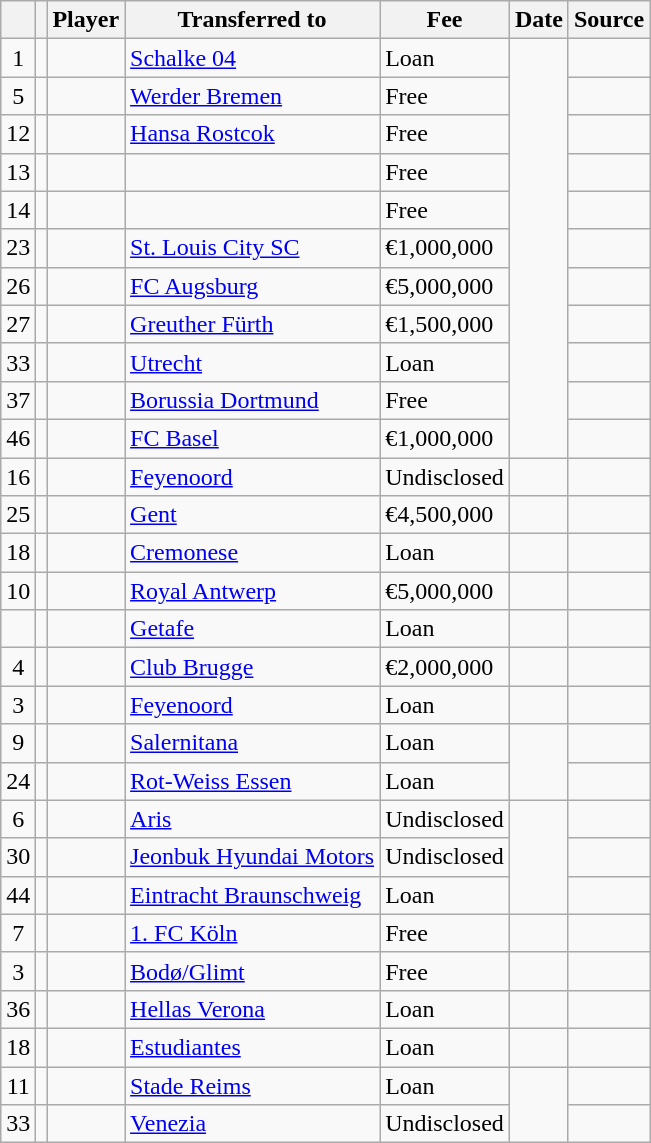<table class="wikitable plainrowheaders sortable">
<tr>
<th></th>
<th></th>
<th scope=col>Player</th>
<th>Transferred to</th>
<th !scope=col; style="width: 65px;">Fee</th>
<th scope=col>Date</th>
<th scope=col>Source</th>
</tr>
<tr>
<td align=center>1</td>
<td align=center></td>
<td></td>
<td> <a href='#'>Schalke 04</a></td>
<td>Loan</td>
<td rowspan=11></td>
<td></td>
</tr>
<tr>
<td align=center>5</td>
<td align=center></td>
<td></td>
<td> <a href='#'>Werder Bremen</a></td>
<td>Free</td>
<td></td>
</tr>
<tr>
<td align=center>12</td>
<td align=center></td>
<td></td>
<td> <a href='#'>Hansa Rostcok</a></td>
<td>Free</td>
<td></td>
</tr>
<tr>
<td align=center>13</td>
<td align=center></td>
<td></td>
<td></td>
<td>Free</td>
<td></td>
</tr>
<tr>
<td align=center>14</td>
<td align=center></td>
<td></td>
<td></td>
<td>Free</td>
<td></td>
</tr>
<tr>
<td align=center>23</td>
<td align=center></td>
<td></td>
<td> <a href='#'>St. Louis City SC</a></td>
<td>€1,000,000</td>
<td></td>
</tr>
<tr>
<td align=center>26</td>
<td align=center></td>
<td></td>
<td> <a href='#'>FC Augsburg</a></td>
<td>€5,000,000</td>
<td></td>
</tr>
<tr>
<td align=center>27</td>
<td align=center></td>
<td></td>
<td> <a href='#'>Greuther Fürth</a></td>
<td>€1,500,000</td>
<td></td>
</tr>
<tr>
<td align=center>33</td>
<td align=center></td>
<td></td>
<td> <a href='#'>Utrecht</a></td>
<td>Loan</td>
<td></td>
</tr>
<tr>
<td align=center>37</td>
<td align=center></td>
<td></td>
<td> <a href='#'>Borussia Dortmund</a></td>
<td>Free</td>
<td></td>
</tr>
<tr>
<td align=center>46</td>
<td align=center></td>
<td></td>
<td> <a href='#'>FC Basel</a></td>
<td>€1,000,000</td>
<td></td>
</tr>
<tr>
<td align=center>16</td>
<td align=center></td>
<td></td>
<td> <a href='#'>Feyenoord</a></td>
<td>Undisclosed</td>
<td></td>
<td></td>
</tr>
<tr>
<td align=center>25</td>
<td align=center></td>
<td></td>
<td> <a href='#'>Gent</a></td>
<td>€4,500,000</td>
<td></td>
<td></td>
</tr>
<tr>
<td align=center>18</td>
<td align=center></td>
<td></td>
<td> <a href='#'>Cremonese</a></td>
<td>Loan</td>
<td></td>
<td></td>
</tr>
<tr>
<td align=center>10</td>
<td align=center></td>
<td></td>
<td> <a href='#'>Royal Antwerp</a></td>
<td>€5,000,000</td>
<td></td>
<td></td>
</tr>
<tr>
<td align=center></td>
<td align=center></td>
<td></td>
<td> <a href='#'>Getafe</a></td>
<td>Loan</td>
<td></td>
<td></td>
</tr>
<tr>
<td align=center>4</td>
<td align=center></td>
<td></td>
<td> <a href='#'>Club Brugge</a></td>
<td>€2,000,000</td>
<td></td>
<td></td>
</tr>
<tr>
<td align=center>3</td>
<td align=center></td>
<td></td>
<td> <a href='#'>Feyenoord</a></td>
<td>Loan</td>
<td></td>
<td></td>
</tr>
<tr>
<td align=center>9</td>
<td align=center></td>
<td></td>
<td> <a href='#'>Salernitana</a></td>
<td>Loan</td>
<td rowspan=2></td>
<td></td>
</tr>
<tr>
<td align=center>24</td>
<td align=center></td>
<td></td>
<td> <a href='#'>Rot-Weiss Essen</a></td>
<td>Loan</td>
<td></td>
</tr>
<tr>
<td align=center>6</td>
<td align=center></td>
<td></td>
<td> <a href='#'>Aris</a></td>
<td>Undisclosed</td>
<td rowspan=3></td>
<td></td>
</tr>
<tr>
<td align=center>30</td>
<td align=center></td>
<td></td>
<td> <a href='#'>Jeonbuk Hyundai Motors</a></td>
<td>Undisclosed</td>
<td></td>
</tr>
<tr>
<td align=center>44</td>
<td align=center></td>
<td></td>
<td> <a href='#'>Eintracht Braunschweig</a></td>
<td>Loan</td>
<td></td>
</tr>
<tr>
<td align=center>7</td>
<td align=center></td>
<td></td>
<td> <a href='#'>1. FC Köln</a></td>
<td>Free</td>
<td></td>
<td></td>
</tr>
<tr>
<td align=center>3</td>
<td align=center></td>
<td></td>
<td> <a href='#'>Bodø/Glimt</a></td>
<td>Free</td>
<td></td>
<td></td>
</tr>
<tr>
<td align=center>36</td>
<td align=center></td>
<td></td>
<td> <a href='#'>Hellas Verona</a></td>
<td>Loan</td>
<td></td>
<td></td>
</tr>
<tr>
<td align=center>18</td>
<td align=center></td>
<td></td>
<td> <a href='#'>Estudiantes</a></td>
<td>Loan</td>
<td></td>
<td></td>
</tr>
<tr>
<td align=center>11</td>
<td align=center></td>
<td></td>
<td> <a href='#'>Stade Reims</a></td>
<td>Loan</td>
<td rowspan=2></td>
<td></td>
</tr>
<tr>
<td align=center>33</td>
<td align=center></td>
<td></td>
<td> <a href='#'>Venezia</a></td>
<td>Undisclosed</td>
<td></td>
</tr>
</table>
